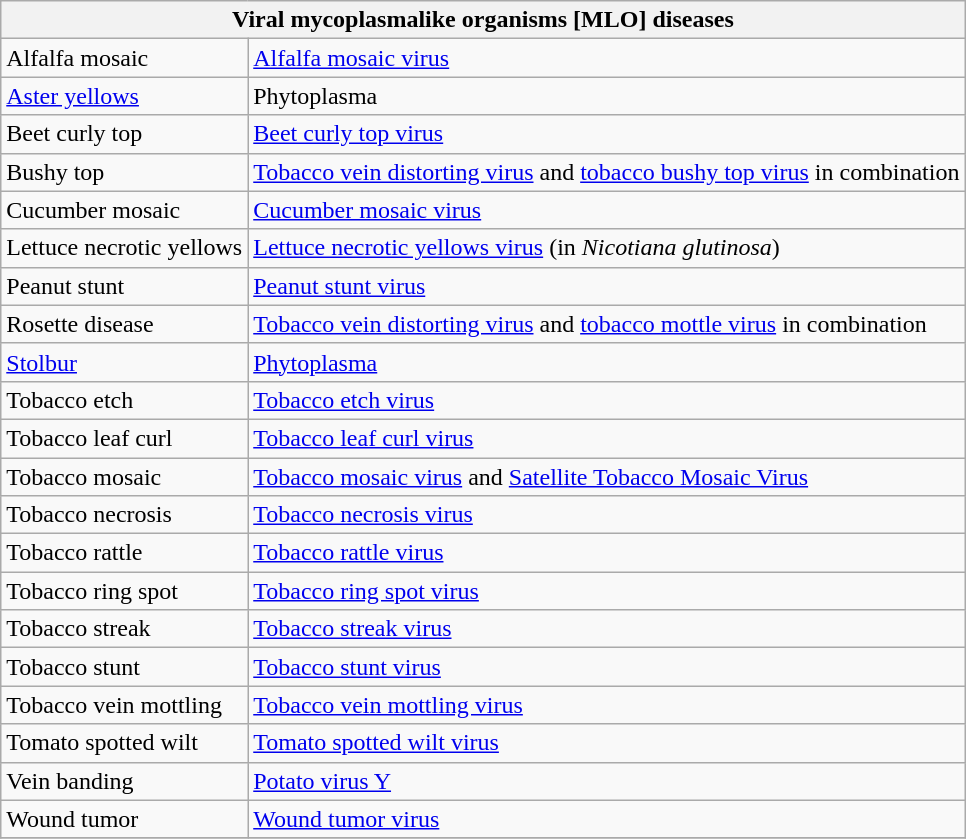<table class="wikitable" style="clear">
<tr>
<th colspan=2><strong>Viral mycoplasmalike organisms [MLO] diseases</strong><br></th>
</tr>
<tr>
<td>Alfalfa mosaic</td>
<td><a href='#'>Alfalfa mosaic virus</a></td>
</tr>
<tr>
<td><a href='#'>Aster yellows</a></td>
<td>Phytoplasma</td>
</tr>
<tr>
<td>Beet curly top</td>
<td><a href='#'>Beet curly top virus</a></td>
</tr>
<tr>
<td>Bushy top</td>
<td><a href='#'>Tobacco vein distorting virus</a> and <a href='#'>tobacco bushy top virus</a> in combination</td>
</tr>
<tr>
<td>Cucumber mosaic</td>
<td><a href='#'>Cucumber mosaic virus</a></td>
</tr>
<tr>
<td>Lettuce necrotic yellows</td>
<td><a href='#'>Lettuce necrotic yellows virus</a> (in <em>Nicotiana glutinosa</em>)</td>
</tr>
<tr>
<td>Peanut stunt</td>
<td><a href='#'>Peanut stunt virus</a></td>
</tr>
<tr>
<td>Rosette disease</td>
<td><a href='#'>Tobacco vein distorting virus</a> and <a href='#'>tobacco mottle virus</a> in combination</td>
</tr>
<tr>
<td><a href='#'>Stolbur</a></td>
<td><a href='#'>Phytoplasma</a></td>
</tr>
<tr>
<td>Tobacco etch</td>
<td><a href='#'>Tobacco etch virus</a></td>
</tr>
<tr>
<td>Tobacco leaf curl</td>
<td><a href='#'>Tobacco leaf curl virus</a></td>
</tr>
<tr>
<td>Tobacco mosaic</td>
<td><a href='#'>Tobacco mosaic virus</a> and <a href='#'>Satellite Tobacco Mosaic Virus</a></td>
</tr>
<tr>
<td>Tobacco necrosis</td>
<td><a href='#'>Tobacco necrosis virus</a></td>
</tr>
<tr>
<td>Tobacco rattle</td>
<td><a href='#'>Tobacco rattle virus</a></td>
</tr>
<tr>
<td>Tobacco ring spot</td>
<td><a href='#'>Tobacco ring spot virus</a></td>
</tr>
<tr>
<td>Tobacco streak</td>
<td><a href='#'>Tobacco streak virus</a></td>
</tr>
<tr>
<td>Tobacco stunt</td>
<td><a href='#'>Tobacco stunt virus</a></td>
</tr>
<tr>
<td>Tobacco vein mottling</td>
<td><a href='#'>Tobacco vein mottling virus</a></td>
</tr>
<tr>
<td>Tomato spotted wilt</td>
<td><a href='#'>Tomato spotted wilt virus</a></td>
</tr>
<tr>
<td>Vein banding</td>
<td><a href='#'>Potato virus Y</a></td>
</tr>
<tr>
<td>Wound tumor</td>
<td><a href='#'>Wound tumor virus</a></td>
</tr>
<tr>
</tr>
</table>
